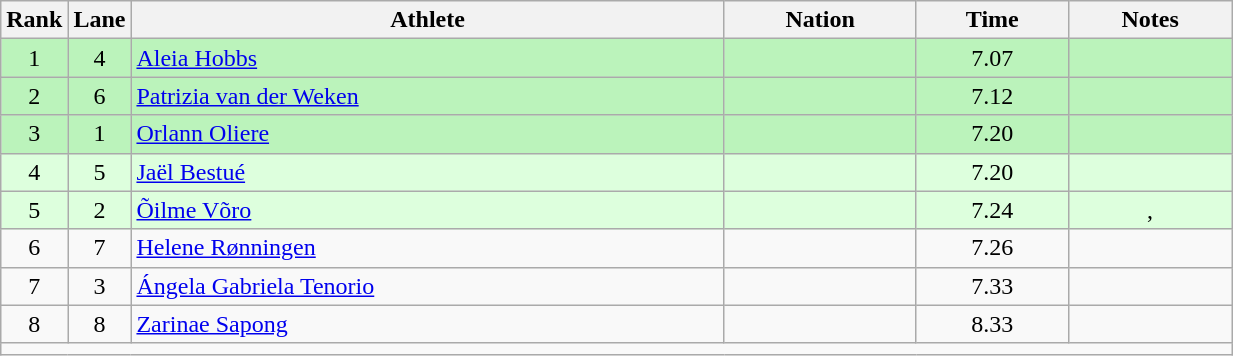<table class="wikitable sortable" style="text-align:center;width: 65%;">
<tr>
<th scope="col" style="width: 10px;">Rank</th>
<th scope="col" style="width: 10px;">Lane</th>
<th scope="col">Athlete</th>
<th scope="col">Nation</th>
<th scope="col">Time</th>
<th scope="col">Notes</th>
</tr>
<tr bgcolor=bbf3bb>
<td>1</td>
<td>4</td>
<td align=left><a href='#'>Aleia Hobbs</a></td>
<td align=left></td>
<td>7.07</td>
<td></td>
</tr>
<tr bgcolor=bbf3bb>
<td>2</td>
<td>6</td>
<td align=left><a href='#'>Patrizia van der Weken</a></td>
<td align=left></td>
<td>7.12</td>
<td></td>
</tr>
<tr bgcolor=bbf3bb>
<td>3</td>
<td>1</td>
<td align=left><a href='#'>Orlann Oliere</a></td>
<td align=left></td>
<td>7.20</td>
<td></td>
</tr>
<tr bgcolor=ddffdd>
<td>4</td>
<td>5</td>
<td align=left><a href='#'>Jaël Bestué</a></td>
<td align=left></td>
<td>7.20</td>
<td></td>
</tr>
<tr bgcolor=ddffdd>
<td>5</td>
<td>2</td>
<td align=left><a href='#'>Õilme Võro</a></td>
<td align=left></td>
<td>7.24</td>
<td>, </td>
</tr>
<tr>
<td>6</td>
<td>7</td>
<td align=left><a href='#'>Helene Rønningen</a></td>
<td align=left></td>
<td>7.26</td>
<td></td>
</tr>
<tr>
<td>7</td>
<td>3</td>
<td align=left><a href='#'>Ángela Gabriela Tenorio</a></td>
<td align=left></td>
<td>7.33</td>
<td></td>
</tr>
<tr>
<td>8</td>
<td>8</td>
<td align=left><a href='#'>Zarinae Sapong</a></td>
<td align=left></td>
<td>8.33</td>
<td></td>
</tr>
<tr class="sortbottom">
<td colspan="6"></td>
</tr>
</table>
